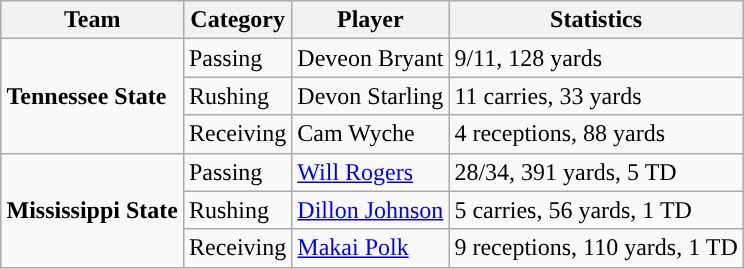<table class="wikitable" style="float: right;">
<tr>
<th>Team</th>
<th>Category</th>
<th>Player</th>
<th>Statistics</th>
</tr>
<tr>
<td rowspan=3><strong>Tennessee State</strong></td>
<td>Passing</td>
<td>Deveon Bryant</td>
<td>9/11, 128 yards</td>
</tr>
<tr>
<td>Rushing</td>
<td>Devon Starling</td>
<td>11 carries, 33 yards</td>
</tr>
<tr>
<td>Receiving</td>
<td>Cam Wyche</td>
<td>4 receptions, 88 yards</td>
</tr>
<tr>
<td rowspan=3><strong>Mississippi State</strong></td>
<td>Passing</td>
<td><a href='#'>Will Rogers</a></td>
<td>28/34, 391 yards, 5 TD</td>
</tr>
<tr>
<td>Rushing</td>
<td><a href='#'>Dillon Johnson</a></td>
<td>5 carries, 56 yards, 1 TD</td>
</tr>
<tr>
<td>Receiving</td>
<td><a href='#'>Makai Polk</a></td>
<td>9 receptions, 110 yards, 1 TD</td>
</tr>
</table>
